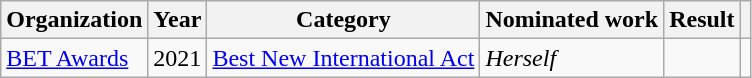<table class="wikitable">
<tr>
<th>Organization</th>
<th>Year</th>
<th>Category</th>
<th>Nominated work</th>
<th>Result</th>
<th></th>
</tr>
<tr>
<td><a href='#'>BET Awards</a></td>
<td>2021</td>
<td><a href='#'>Best New International Act</a></td>
<td><em>Herself</em></td>
<td></td>
<td></td>
</tr>
</table>
